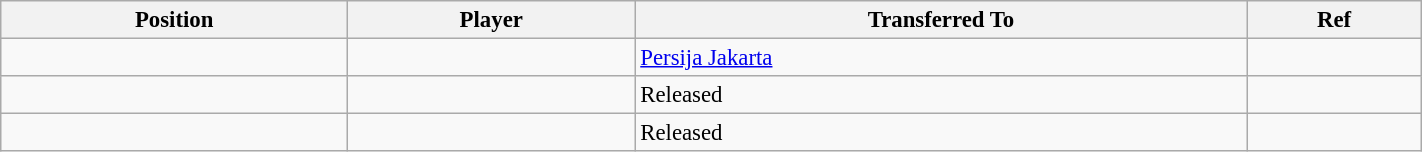<table class="wikitable sortable" style="width:75%; text-align:center; font-size:95%; text-align:left;">
<tr>
<th><strong>Position</strong></th>
<th><strong>Player</strong></th>
<th><strong>Transferred To</strong></th>
<th><strong>Ref</strong></th>
</tr>
<tr>
<td></td>
<td></td>
<td> <a href='#'>Persija Jakarta</a></td>
<td></td>
</tr>
<tr>
<td></td>
<td></td>
<td>Released</td>
<td></td>
</tr>
<tr>
<td></td>
<td></td>
<td>Released</td>
<td></td>
</tr>
</table>
